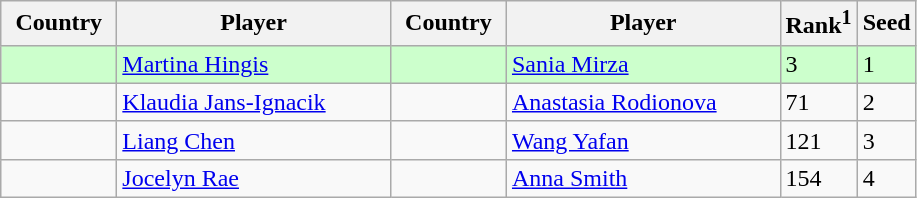<table class="sortable wikitable">
<tr>
<th width="70">Country</th>
<th width="175">Player</th>
<th width="70">Country</th>
<th width="175">Player</th>
<th>Rank<sup>1</sup></th>
<th>Seed</th>
</tr>
<tr style="background:#cfc;">
<td></td>
<td><a href='#'>Martina Hingis</a></td>
<td></td>
<td><a href='#'>Sania Mirza</a></td>
<td>3</td>
<td>1</td>
</tr>
<tr>
<td></td>
<td><a href='#'>Klaudia Jans-Ignacik</a></td>
<td></td>
<td><a href='#'>Anastasia Rodionova</a></td>
<td>71</td>
<td>2</td>
</tr>
<tr>
<td></td>
<td><a href='#'>Liang Chen</a></td>
<td></td>
<td><a href='#'>Wang Yafan</a></td>
<td>121</td>
<td>3</td>
</tr>
<tr>
<td></td>
<td><a href='#'>Jocelyn Rae</a></td>
<td></td>
<td><a href='#'>Anna Smith</a></td>
<td>154</td>
<td>4</td>
</tr>
</table>
